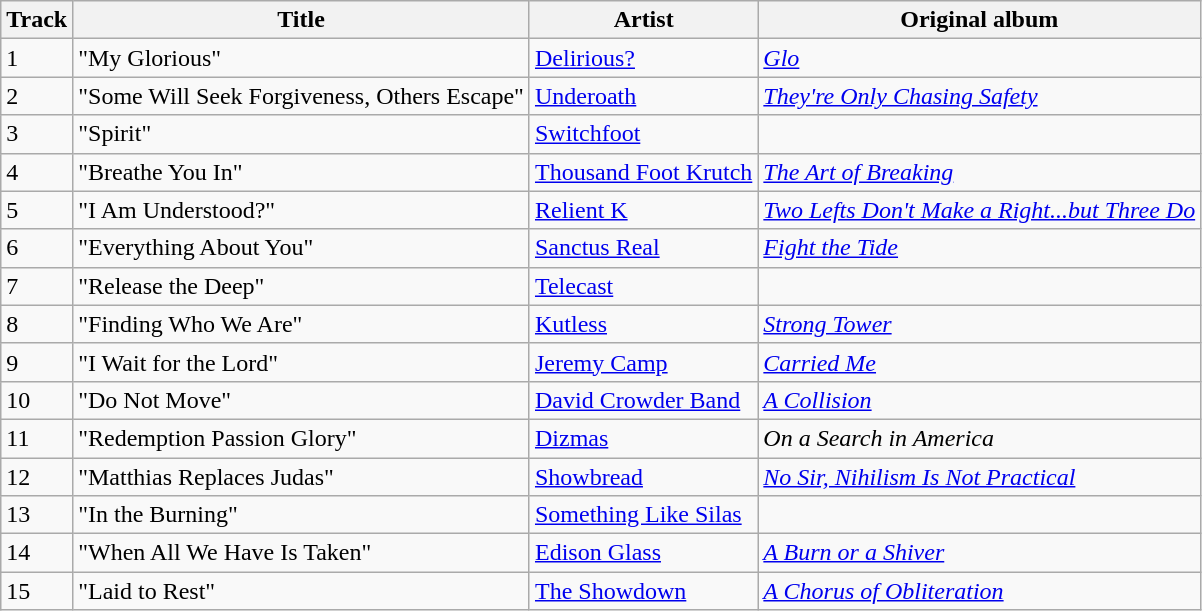<table class="wikitable">
<tr>
<th>Track</th>
<th>Title</th>
<th>Artist</th>
<th>Original album</th>
</tr>
<tr style="text-align:left; vertical-align:top;">
<td>1</td>
<td>"My Glorious"</td>
<td><a href='#'>Delirious?</a></td>
<td><em><a href='#'>Glo</a></em></td>
</tr>
<tr style="text-align:left; vertical-align:top;">
<td>2</td>
<td>"Some Will Seek Forgiveness, Others Escape"</td>
<td><a href='#'>Underoath</a></td>
<td><em><a href='#'>They're Only Chasing Safety</a></em></td>
</tr>
<tr style="text-align:left; vertical-align:top;">
<td>3</td>
<td>"Spirit"</td>
<td><a href='#'>Switchfoot</a></td>
<td></td>
</tr>
<tr style="text-align:left; vertical-align:top;">
<td>4</td>
<td>"Breathe You In"</td>
<td><a href='#'>Thousand Foot Krutch</a></td>
<td><em><a href='#'>The Art of Breaking</a></em></td>
</tr>
<tr style="text-align:left; vertical-align:top;">
<td>5</td>
<td>"I Am Understood?"</td>
<td><a href='#'>Relient K</a></td>
<td><em><a href='#'>Two Lefts Don't Make a Right...but Three Do</a></em></td>
</tr>
<tr style="text-align:left; vertical-align:top;">
<td>6</td>
<td>"Everything About You"</td>
<td><a href='#'>Sanctus Real</a></td>
<td><em><a href='#'>Fight the Tide</a></em></td>
</tr>
<tr>
<td>7</td>
<td>"Release the Deep"</td>
<td><a href='#'>Telecast</a></td>
<td></td>
</tr>
<tr style="text-align:left; vertical-align:top;">
<td>8</td>
<td>"Finding Who We Are"</td>
<td><a href='#'>Kutless</a></td>
<td><em><a href='#'>Strong Tower</a></em></td>
</tr>
<tr style="text-align:left; vertical-align:top;">
<td>9</td>
<td>"I Wait for the Lord"</td>
<td><a href='#'>Jeremy Camp</a></td>
<td><em><a href='#'>Carried Me</a></em></td>
</tr>
<tr style="text-align:left; vertical-align:top;">
<td>10</td>
<td>"Do Not Move"</td>
<td><a href='#'>David Crowder Band</a></td>
<td><em><a href='#'>A Collision</a></em></td>
</tr>
<tr style="text-align:left; vertical-align:top;">
<td>11</td>
<td>"Redemption Passion Glory"</td>
<td><a href='#'>Dizmas</a></td>
<td><em>On a Search in America</em></td>
</tr>
<tr>
<td>12</td>
<td>"Matthias Replaces Judas"</td>
<td><a href='#'>Showbread</a></td>
<td><em><a href='#'>No Sir, Nihilism Is Not Practical</a></em></td>
</tr>
<tr style="text-align:left; vertical-align:top;">
<td>13</td>
<td>"In the Burning"</td>
<td><a href='#'>Something Like Silas</a></td>
<td></td>
</tr>
<tr style="text-align:left; vertical-align:top;">
<td>14</td>
<td>"When All We Have Is Taken"</td>
<td><a href='#'>Edison Glass</a></td>
<td><em><a href='#'>A Burn or a Shiver</a></em></td>
</tr>
<tr>
<td>15</td>
<td>"Laid to Rest"</td>
<td><a href='#'>The Showdown</a></td>
<td><em><a href='#'>A Chorus of Obliteration</a></em></td>
</tr>
</table>
